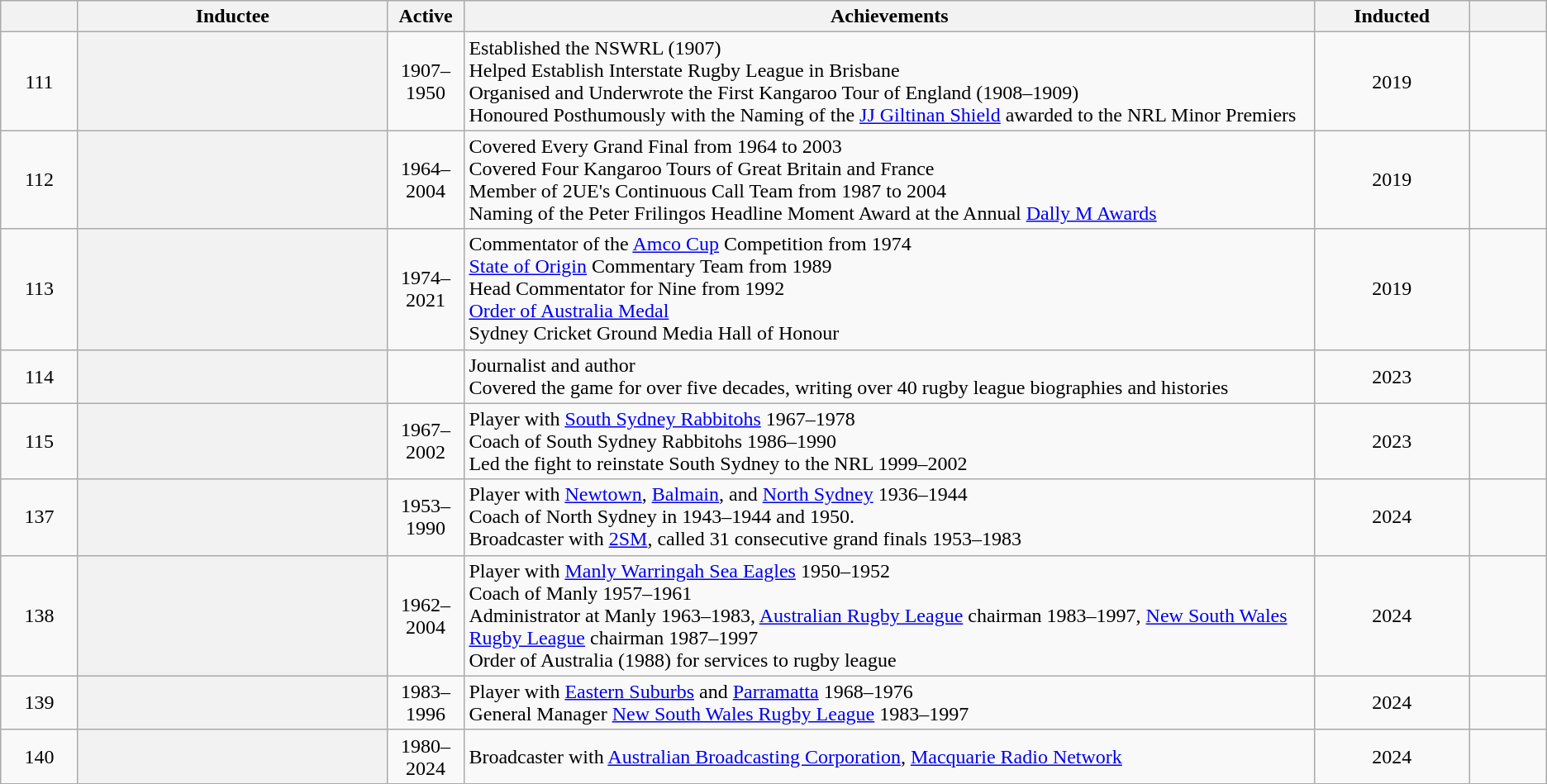<table class="wikitable sortable" style="text-align:center">
<tr>
<th width="5%"></th>
<th width="20%">Inductee</th>
<th width="5%">Active</th>
<th class="unsortable" style="width:55%;">Achievements</th>
<th width="10%">Inducted</th>
<th width="5%"></th>
</tr>
<tr>
<td>111</td>
<th></th>
<td>1907–1950</td>
<td align="left">Established the NSWRL (1907)<br>Helped Establish Interstate Rugby League in Brisbane<br>Organised and Underwrote the First Kangaroo Tour of England (1908–1909)<br>Honoured Posthumously with the Naming of the <a href='#'>JJ Giltinan Shield</a> awarded to the NRL Minor Premiers</td>
<td>2019</td>
<td></td>
</tr>
<tr>
<td>112</td>
<th></th>
<td>1964–2004</td>
<td align="left">Covered Every Grand Final from 1964 to 2003<br>Covered Four Kangaroo Tours of Great Britain and France<br>Member of 2UE's Continuous Call Team from 1987 to 2004<br>Naming of the Peter Frilingos Headline Moment Award at the Annual <a href='#'>Dally M Awards</a></td>
<td>2019</td>
<td></td>
</tr>
<tr>
<td>113</td>
<th></th>
<td>1974–2021</td>
<td align="left">Commentator of the <a href='#'>Amco Cup</a> Competition from 1974<br><a href='#'>State of Origin</a> Commentary Team from 1989<br>Head Commentator for Nine from 1992<br><a href='#'>Order of Australia Medal</a><br>Sydney Cricket Ground Media Hall of Honour</td>
<td>2019</td>
<td></td>
</tr>
<tr>
<td>114</td>
<th></th>
<td></td>
<td align="left">Journalist and author<br>Covered the game for over five decades, writing over 40 rugby league biographies and histories</td>
<td>2023</td>
<td></td>
</tr>
<tr>
<td>115</td>
<th></th>
<td>1967–2002</td>
<td align="left">Player with <a href='#'>South Sydney Rabbitohs</a> 1967–1978<br>Coach of South Sydney Rabbitohs 1986–1990<br>Led the fight to reinstate South Sydney to the NRL 1999–2002</td>
<td>2023</td>
<td></td>
</tr>
<tr>
<td>137</td>
<th></th>
<td>1953–1990</td>
<td align="left">Player with <a href='#'>Newtown</a>, <a href='#'>Balmain</a>, and <a href='#'>North Sydney</a> 1936–1944<br>Coach of North Sydney in 1943–1944 and 1950.<br>Broadcaster with <a href='#'>2SM</a>, called 31 consecutive grand finals 1953–1983</td>
<td>2024</td>
<td></td>
</tr>
<tr>
<td>138</td>
<th></th>
<td>1962–2004</td>
<td align="left">Player with <a href='#'>Manly Warringah Sea Eagles</a> 1950–1952<br>Coach of Manly 1957–1961<br>Administrator at Manly 1963–1983, <a href='#'>Australian Rugby League</a> chairman 1983–1997, <a href='#'>New South Wales Rugby League</a> chairman 1987–1997<br>Order of Australia (1988) for services to rugby league</td>
<td>2024</td>
<td></td>
</tr>
<tr>
<td>139</td>
<th></th>
<td>1983–1996</td>
<td align="left">Player with <a href='#'>Eastern Suburbs</a> and <a href='#'>Parramatta</a> 1968–1976<br>General Manager <a href='#'>New South Wales Rugby League</a> 1983–1997</td>
<td>2024</td>
<td></td>
</tr>
<tr>
<td>140</td>
<th></th>
<td>1980–2024</td>
<td align="left">Broadcaster with <a href='#'>Australian Broadcasting Corporation</a>, <a href='#'>Macquarie Radio Network</a></td>
<td>2024</td>
<td></td>
</tr>
</table>
